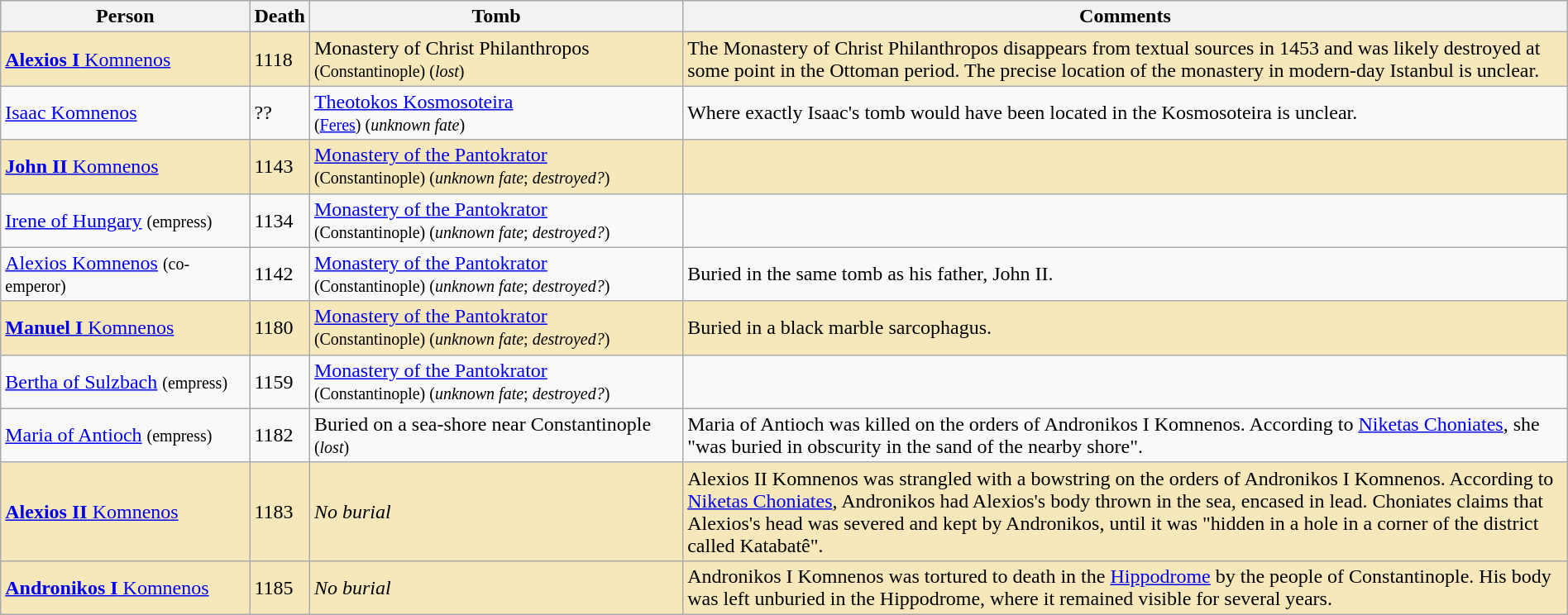<table class="wikitable plainrowheaders" style="width:100%;">
<tr>
<th scope="col" width="16%">Person</th>
<th scope="col" width="3%">Death</th>
<th scope="col" width="24%">Tomb</th>
<th scope="col" width="57%">Comments</th>
</tr>
<tr style="background:#f7e8bc;">
<td><a href='#'><strong>Alexios I</strong> Komnenos</a></td>
<td>1118</td>
<td>Monastery of Christ Philanthropos<br><small>(Constantinople) (<em>lost</em>)</small></td>
<td>The Monastery of Christ Philanthropos disappears from textual sources in 1453 and was likely destroyed at some point in the Ottoman period. The precise location of the monastery in modern-day Istanbul is unclear.</td>
</tr>
<tr>
<td><a href='#'>Isaac Komnenos</a></td>
<td>??</td>
<td><a href='#'>Theotokos Kosmosoteira</a><br><small>(<a href='#'>Feres</a>) (<em>unknown fate</em>)</small></td>
<td>Where exactly Isaac's tomb would have been located in the Kosmosoteira is unclear.</td>
</tr>
<tr style="background:#f7e8bc;">
<td><a href='#'><strong>John II</strong> Komnenos</a></td>
<td>1143</td>
<td><a href='#'>Monastery of the Pantokrator</a><br><small>(Constantinople) (<em>unknown fate</em>; <em>destroyed?</em>)</small></td>
<td></td>
</tr>
<tr>
<td><a href='#'>Irene of Hungary</a> <small>(empress)</small></td>
<td>1134</td>
<td><a href='#'>Monastery of the Pantokrator</a><br><small>(Constantinople) (<em>unknown fate</em>; <em>destroyed?</em>)</small></td>
<td></td>
</tr>
<tr>
<td><a href='#'>Alexios Komnenos</a> <small>(co-emperor)</small></td>
<td>1142</td>
<td><a href='#'>Monastery of the Pantokrator</a><br><small>(Constantinople) (<em>unknown fate</em>; <em>destroyed?</em>)</small></td>
<td>Buried in the same tomb as his father, John II.</td>
</tr>
<tr style="background:#f7e8bc;">
<td><a href='#'><strong>Manuel I</strong> Komnenos</a></td>
<td>1180</td>
<td><a href='#'>Monastery of the Pantokrator</a><br><small>(Constantinople) (<em>unknown fate</em>; <em>destroyed?</em>)</small></td>
<td>Buried in a black marble sarcophagus.</td>
</tr>
<tr>
<td><a href='#'>Bertha of Sulzbach</a> <small>(empress)</small></td>
<td>1159</td>
<td><a href='#'>Monastery of the Pantokrator</a><br><small>(Constantinople) (<em>unknown fate</em>; <em>destroyed?</em>)</small></td>
<td></td>
</tr>
<tr>
<td><a href='#'>Maria of Antioch</a> <small>(empress)</small></td>
<td>1182</td>
<td>Buried on a sea-shore near Constantinople<em></em><br><small>(<em>lost</em>)</small></td>
<td>Maria of Antioch was killed on the orders of Andronikos I Komnenos. According to <a href='#'>Niketas Choniates</a>, she "was buried in obscurity in the sand of the nearby shore".<em></em></td>
</tr>
<tr style="background:#f7e8bc;">
<td><a href='#'><strong>Alexios II</strong> Komnenos</a></td>
<td>1183</td>
<td><em>No burial</em></td>
<td>Alexios II Komnenos was strangled with a bowstring on the orders of Andronikos I Komnenos. According to <a href='#'>Niketas Choniates</a>,<em></em> Andronikos had Alexios's body thrown in the sea, encased in lead. Choniates claims that Alexios's head was severed and kept by Andronikos, until it was "hidden in a hole in a corner of the district called Katabatê".</td>
</tr>
<tr style="background:#f7e8bc;">
<td><a href='#'><strong>Andronikos I</strong> Komnenos</a></td>
<td>1185</td>
<td><em>No burial</em></td>
<td>Andronikos I Komnenos was tortured to death in the <a href='#'>Hippodrome</a> by the people of Constantinople. His body was left unburied in the Hippodrome, where it remained visible for several years.<em></em></td>
</tr>
</table>
